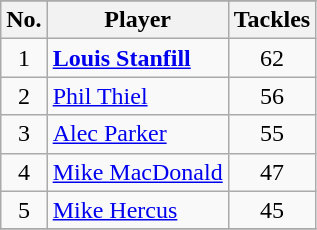<table class="wikitable sortable"  style="text-align: center;">
<tr>
</tr>
<tr>
<th>No.</th>
<th>Player</th>
<th>Tackles</th>
</tr>
<tr>
<td>1</td>
<td align=left><strong><a href='#'>Louis Stanfill</a></strong></td>
<td>62</td>
</tr>
<tr>
<td>2</td>
<td align=left><a href='#'>Phil Thiel</a></td>
<td>56</td>
</tr>
<tr>
<td>3</td>
<td align=left><a href='#'>Alec Parker</a></td>
<td>55</td>
</tr>
<tr>
<td>4</td>
<td align=left><a href='#'>Mike MacDonald</a></td>
<td>47</td>
</tr>
<tr>
<td>5</td>
<td align=left><a href='#'>Mike Hercus</a></td>
<td>45</td>
</tr>
<tr>
</tr>
</table>
